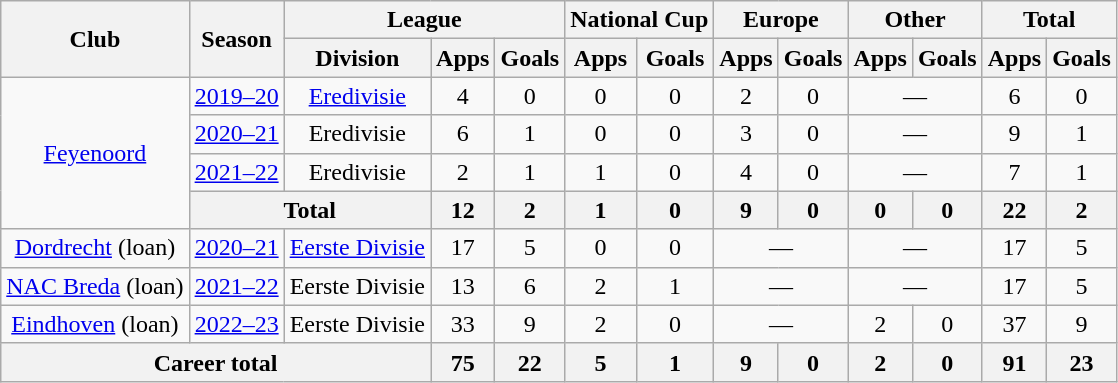<table class="wikitable" style="text-align:center">
<tr>
<th rowspan="2">Club</th>
<th rowspan="2">Season</th>
<th colspan="3">League</th>
<th colspan="2">National Cup</th>
<th colspan="2">Europe</th>
<th colspan="2">Other</th>
<th colspan="2">Total</th>
</tr>
<tr>
<th>Division</th>
<th>Apps</th>
<th>Goals</th>
<th>Apps</th>
<th>Goals</th>
<th>Apps</th>
<th>Goals</th>
<th>Apps</th>
<th>Goals</th>
<th>Apps</th>
<th>Goals</th>
</tr>
<tr>
<td rowspan="4"><a href='#'>Feyenoord</a></td>
<td><a href='#'>2019–20</a></td>
<td><a href='#'>Eredivisie</a></td>
<td>4</td>
<td>0</td>
<td>0</td>
<td>0</td>
<td>2</td>
<td>0</td>
<td colspan="2">—</td>
<td>6</td>
<td>0</td>
</tr>
<tr>
<td><a href='#'>2020–21</a></td>
<td>Eredivisie</td>
<td>6</td>
<td>1</td>
<td>0</td>
<td>0</td>
<td>3</td>
<td>0</td>
<td colspan="2">—</td>
<td>9</td>
<td>1</td>
</tr>
<tr>
<td><a href='#'>2021–22</a></td>
<td>Eredivisie</td>
<td>2</td>
<td>1</td>
<td>1</td>
<td>0</td>
<td>4</td>
<td>0</td>
<td colspan="2">—</td>
<td>7</td>
<td>1</td>
</tr>
<tr>
<th colspan="2">Total</th>
<th>12</th>
<th>2</th>
<th>1</th>
<th>0</th>
<th>9</th>
<th>0</th>
<th>0</th>
<th>0</th>
<th>22</th>
<th>2</th>
</tr>
<tr>
<td><a href='#'>Dordrecht</a> (loan)</td>
<td><a href='#'>2020–21</a></td>
<td><a href='#'>Eerste Divisie</a></td>
<td>17</td>
<td>5</td>
<td>0</td>
<td>0</td>
<td colspan="2">—</td>
<td colspan="2">—</td>
<td>17</td>
<td>5</td>
</tr>
<tr>
<td><a href='#'>NAC Breda</a> (loan)</td>
<td><a href='#'>2021–22</a></td>
<td>Eerste Divisie</td>
<td>13</td>
<td>6</td>
<td>2</td>
<td>1</td>
<td colspan="2">—</td>
<td colspan="2">—</td>
<td>17</td>
<td>5</td>
</tr>
<tr>
<td><a href='#'>Eindhoven</a> (loan)</td>
<td><a href='#'>2022–23</a></td>
<td>Eerste Divisie</td>
<td>33</td>
<td>9</td>
<td>2</td>
<td>0</td>
<td colspan="2">—</td>
<td>2</td>
<td>0</td>
<td>37</td>
<td>9</td>
</tr>
<tr>
<th colspan="3">Career total</th>
<th>75</th>
<th>22</th>
<th>5</th>
<th>1</th>
<th>9</th>
<th>0</th>
<th>2</th>
<th>0</th>
<th>91</th>
<th>23</th>
</tr>
</table>
